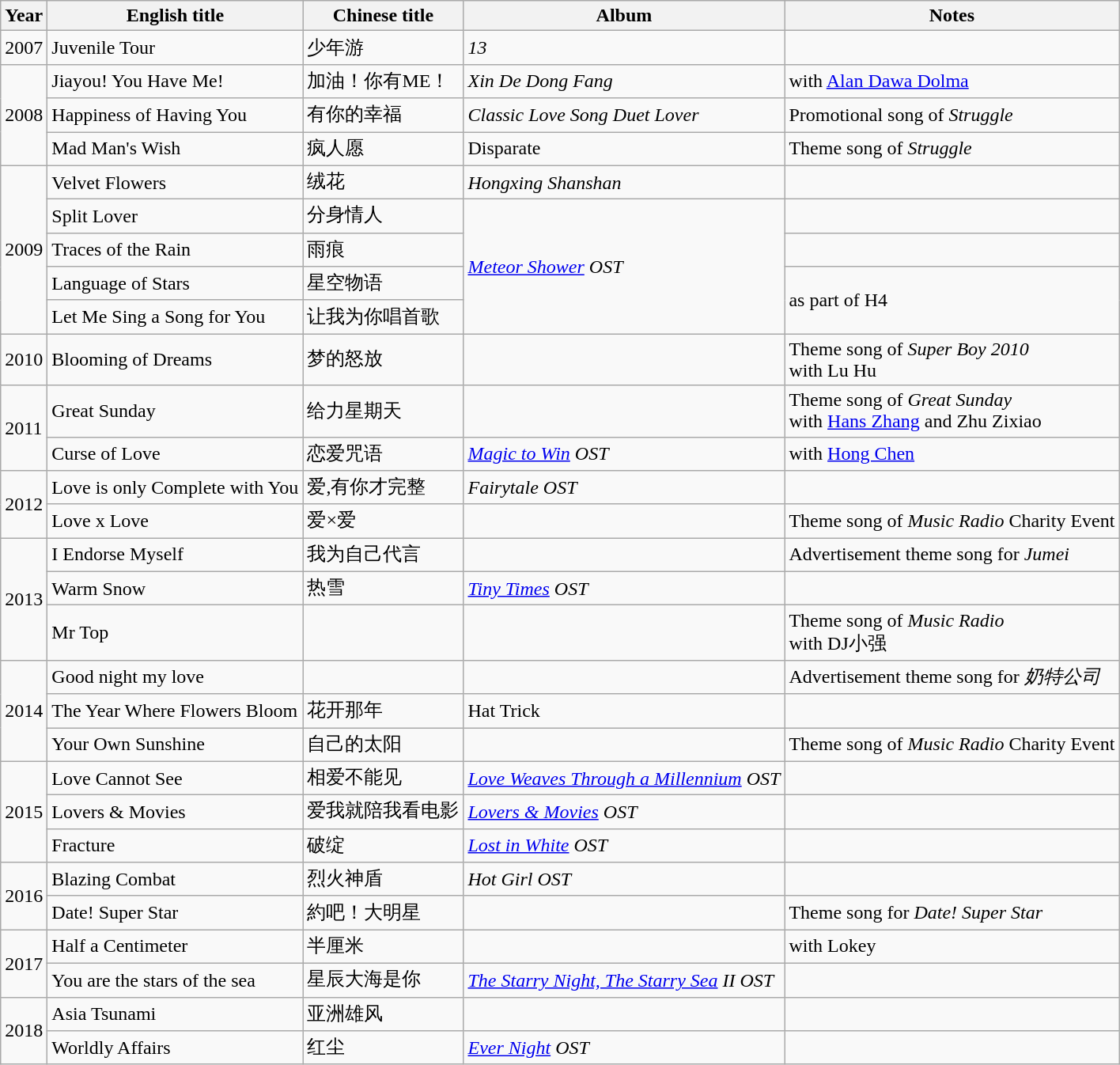<table class="wikitable sortable">
<tr>
<th>Year</th>
<th>English title</th>
<th>Chinese title</th>
<th>Album</th>
<th>Notes</th>
</tr>
<tr>
<td>2007</td>
<td>Juvenile Tour</td>
<td>少年游</td>
<td><em>13</em></td>
<td></td>
</tr>
<tr>
<td rowspan=3>2008</td>
<td>Jiayou! You Have Me!</td>
<td>加油！你有ME！</td>
<td><em>Xin De Dong Fang</em></td>
<td>with <a href='#'>Alan Dawa Dolma</a></td>
</tr>
<tr>
<td>Happiness of Having You</td>
<td>有你的幸福</td>
<td><em>Classic Love Song Duet Lover</em></td>
<td>Promotional song of <em>Struggle</em></td>
</tr>
<tr>
<td>Mad Man's Wish</td>
<td>疯人愿</td>
<td>Disparate</td>
<td>Theme song of <em>Struggle</em></td>
</tr>
<tr>
<td rowspan=5>2009</td>
<td>Velvet Flowers</td>
<td>绒花</td>
<td><em>Hongxing Shanshan</em></td>
<td></td>
</tr>
<tr>
<td>Split Lover</td>
<td>分身情人</td>
<td rowspan=4><em><a href='#'>Meteor Shower</a> OST</em></td>
<td></td>
</tr>
<tr>
<td>Traces of the Rain</td>
<td>雨痕</td>
<td></td>
</tr>
<tr>
<td>Language of Stars</td>
<td>星空物语</td>
<td rowspan=2>as part of H4</td>
</tr>
<tr>
<td>Let Me Sing a Song for You</td>
<td>让我为你唱首歌</td>
</tr>
<tr>
<td>2010</td>
<td>Blooming of Dreams</td>
<td>梦的怒放</td>
<td></td>
<td>Theme song of <em>Super Boy 2010</em><br>with Lu Hu</td>
</tr>
<tr>
<td rowspan=2>2011</td>
<td>Great Sunday</td>
<td>给力星期天</td>
<td></td>
<td>Theme song of <em>Great Sunday</em><br>with <a href='#'>Hans Zhang</a> and Zhu Zixiao</td>
</tr>
<tr>
<td>Curse of Love</td>
<td>恋爱咒语</td>
<td><em><a href='#'>Magic to Win</a> OST</em></td>
<td>with <a href='#'>Hong Chen</a></td>
</tr>
<tr>
<td rowspan=2>2012</td>
<td>Love is only Complete with You</td>
<td>爱,有你才完整</td>
<td><em>Fairytale OST</em></td>
<td></td>
</tr>
<tr>
<td>Love x Love</td>
<td>爱×爱</td>
<td></td>
<td>Theme song of <em>Music Radio</em> Charity Event</td>
</tr>
<tr>
<td rowspan=3>2013</td>
<td>I Endorse Myself</td>
<td>我为自己代言</td>
<td></td>
<td>Advertisement theme song for <em>Jumei</em></td>
</tr>
<tr>
<td>Warm Snow</td>
<td>热雪</td>
<td><em><a href='#'>Tiny Times</a> OST</em></td>
<td></td>
</tr>
<tr>
<td>Mr Top</td>
<td></td>
<td></td>
<td>Theme song of <em>Music Radio</em><br>with DJ小强</td>
</tr>
<tr>
<td rowspan=3>2014</td>
<td>Good night my love</td>
<td></td>
<td></td>
<td>Advertisement theme song for <em>奶特公司</em></td>
</tr>
<tr>
<td>The Year Where Flowers Bloom</td>
<td>花开那年</td>
<td>Hat Trick</td>
<td></td>
</tr>
<tr>
<td>Your Own Sunshine</td>
<td>自己的太阳</td>
<td></td>
<td>Theme song of <em>Music Radio</em> Charity Event</td>
</tr>
<tr>
<td rowspan=3>2015</td>
<td>Love Cannot See</td>
<td>相爱不能见</td>
<td><em><a href='#'>Love Weaves Through a Millennium</a> OST</em></td>
<td></td>
</tr>
<tr>
<td>Lovers & Movies</td>
<td>爱我就陪我看电影</td>
<td><em><a href='#'>Lovers & Movies</a> OST</em></td>
<td></td>
</tr>
<tr>
<td>Fracture</td>
<td>破绽</td>
<td><em><a href='#'>Lost in White</a> OST</em></td>
<td></td>
</tr>
<tr>
<td rowspan=2>2016</td>
<td>Blazing Combat</td>
<td>烈火神盾</td>
<td><em>Hot Girl OST</em></td>
<td></td>
</tr>
<tr>
<td>Date! Super Star</td>
<td>約吧！大明星</td>
<td></td>
<td>Theme song for <em>Date! Super Star</em></td>
</tr>
<tr>
<td rowspan=2>2017</td>
<td>Half a Centimeter</td>
<td>半厘米</td>
<td></td>
<td>with Lokey</td>
</tr>
<tr>
<td>You are the stars of the sea</td>
<td>星辰大海是你</td>
<td><em><a href='#'>The Starry Night, The Starry Sea</a> II OST</em></td>
<td></td>
</tr>
<tr>
<td rowspan=2>2018</td>
<td>Asia Tsunami</td>
<td>亚洲雄风</td>
<td></td>
<td></td>
</tr>
<tr>
<td>Worldly Affairs</td>
<td>红尘</td>
<td><em><a href='#'>Ever Night</a> OST</em></td>
<td></td>
</tr>
</table>
